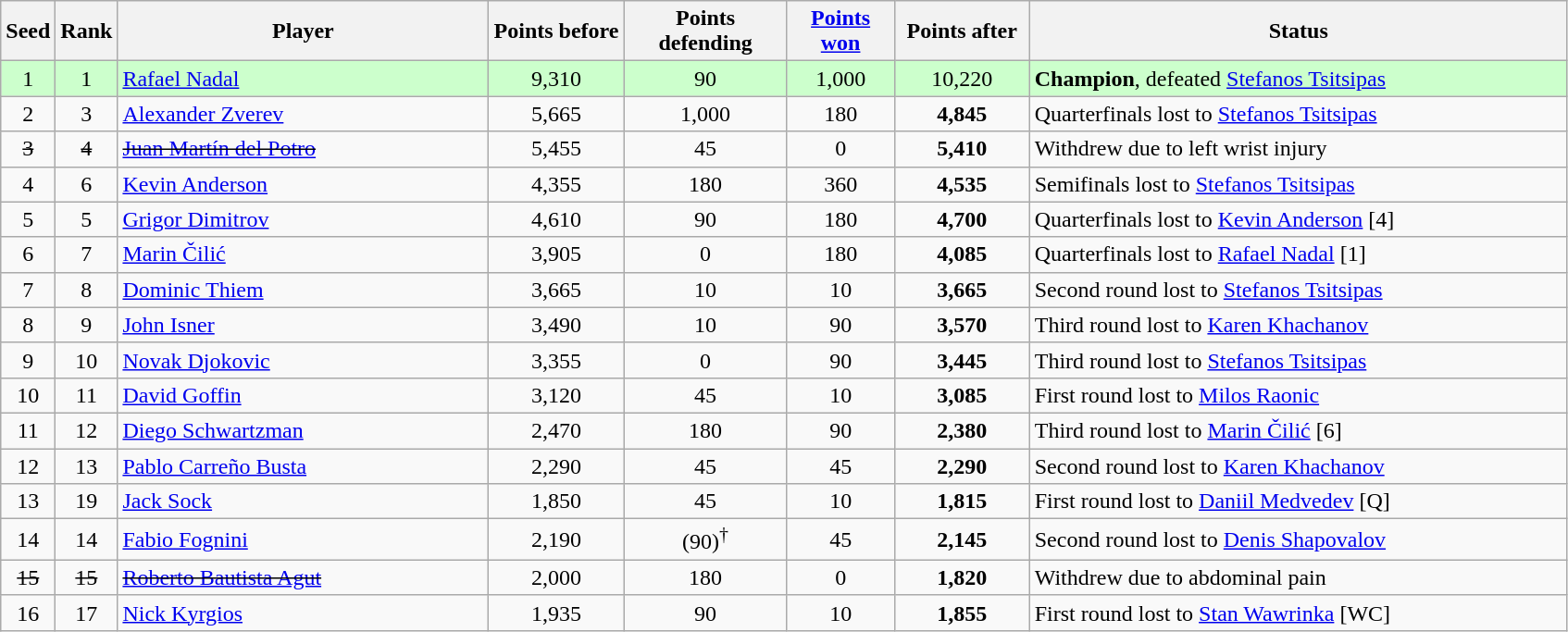<table class="wikitable sortable">
<tr>
<th style="width:30px;">Seed</th>
<th style="width:30px;">Rank</th>
<th style="width:260px;">Player</th>
<th style="width:90px;">Points before</th>
<th style="width:110px;">Points defending</th>
<th style="width:70px;"><a href='#'>Points won</a></th>
<th style="width:90px;">Points after</th>
<th style="width:380px;">Status</th>
</tr>
<tr style="background:#cfc;">
<td style="text-align:center;">1</td>
<td style="text-align:center;">1</td>
<td> <a href='#'>Rafael Nadal</a></td>
<td style="text-align:center;">9,310</td>
<td style="text-align:center;">90</td>
<td style="text-align:center;">1,000</td>
<td style="text-align:center;">10,220</td>
<td><strong>Champion</strong>, defeated  <a href='#'>Stefanos Tsitsipas</a></td>
</tr>
<tr>
<td style="text-align:center;">2</td>
<td style="text-align:center;">3</td>
<td> <a href='#'>Alexander Zverev</a></td>
<td style="text-align:center;">5,665</td>
<td style="text-align:center;">1,000</td>
<td style="text-align:center;">180</td>
<td style="text-align:center;"><strong>4,845</strong></td>
<td>Quarterfinals lost to  <a href='#'>Stefanos Tsitsipas</a></td>
</tr>
<tr>
<td style="text-align:center;"><s>3</s></td>
<td style="text-align:center;"><s>4</s></td>
<td> <s><a href='#'>Juan Martín del Potro</a></s></td>
<td style="text-align:center;">5,455</td>
<td style="text-align:center;">45</td>
<td style="text-align:center;">0</td>
<td style="text-align:center;"><strong>5,410</strong></td>
<td>Withdrew due to left wrist injury</td>
</tr>
<tr>
<td style="text-align:center;">4</td>
<td style="text-align:center;">6</td>
<td> <a href='#'>Kevin Anderson</a></td>
<td style="text-align:center;">4,355</td>
<td style="text-align:center;">180</td>
<td style="text-align:center;">360</td>
<td style="text-align:center;"><strong>4,535</strong></td>
<td>Semifinals lost to  <a href='#'>Stefanos Tsitsipas</a></td>
</tr>
<tr>
<td style="text-align:center;">5</td>
<td style="text-align:center;">5</td>
<td> <a href='#'>Grigor Dimitrov</a></td>
<td style="text-align:center;">4,610</td>
<td style="text-align:center;">90</td>
<td style="text-align:center;">180</td>
<td style="text-align:center;"><strong>4,700</strong></td>
<td>Quarterfinals lost to  <a href='#'>Kevin Anderson</a> [4]</td>
</tr>
<tr>
<td style="text-align:center;">6</td>
<td style="text-align:center;">7</td>
<td> <a href='#'>Marin Čilić</a></td>
<td style="text-align:center;">3,905</td>
<td style="text-align:center;">0</td>
<td style="text-align:center;">180</td>
<td style="text-align:center;"><strong>4,085</strong></td>
<td>Quarterfinals lost to  <a href='#'>Rafael Nadal</a> [1]</td>
</tr>
<tr>
<td style="text-align:center;">7</td>
<td style="text-align:center;">8</td>
<td> <a href='#'>Dominic Thiem</a></td>
<td style="text-align:center;">3,665</td>
<td style="text-align:center;">10</td>
<td style="text-align:center;">10</td>
<td style="text-align:center;"><strong>3,665</strong></td>
<td>Second round lost to  <a href='#'>Stefanos Tsitsipas</a></td>
</tr>
<tr>
<td style="text-align:center;">8</td>
<td style="text-align:center;">9</td>
<td> <a href='#'>John Isner</a></td>
<td style="text-align:center;">3,490</td>
<td style="text-align:center;">10</td>
<td style="text-align:center;">90</td>
<td style="text-align:center;"><strong>3,570</strong></td>
<td>Third round lost to  <a href='#'>Karen Khachanov</a></td>
</tr>
<tr>
<td style="text-align:center;">9</td>
<td style="text-align:center;">10</td>
<td> <a href='#'>Novak Djokovic</a></td>
<td style="text-align:center;">3,355</td>
<td style="text-align:center;">0</td>
<td style="text-align:center;">90</td>
<td style="text-align:center;"><strong>3,445</strong></td>
<td>Third round lost to  <a href='#'>Stefanos Tsitsipas</a></td>
</tr>
<tr>
<td style="text-align:center;">10</td>
<td style="text-align:center;">11</td>
<td> <a href='#'>David Goffin</a></td>
<td style="text-align:center;">3,120</td>
<td style="text-align:center;">45</td>
<td style="text-align:center;">10</td>
<td style="text-align:center;"><strong>3,085</strong></td>
<td>First round lost to  <a href='#'>Milos Raonic</a></td>
</tr>
<tr>
<td style="text-align:center;">11</td>
<td style="text-align:center;">12</td>
<td> <a href='#'>Diego Schwartzman</a></td>
<td style="text-align:center;">2,470</td>
<td style="text-align:center;">180</td>
<td style="text-align:center;">90</td>
<td style="text-align:center;"><strong>2,380</strong></td>
<td>Third round lost to  <a href='#'>Marin Čilić</a> [6]</td>
</tr>
<tr>
<td style="text-align:center;">12</td>
<td style="text-align:center;">13</td>
<td> <a href='#'>Pablo Carreño Busta</a></td>
<td style="text-align:center;">2,290</td>
<td style="text-align:center;">45</td>
<td style="text-align:center;">45</td>
<td style="text-align:center;"><strong>2,290</strong></td>
<td>Second round lost to  <a href='#'>Karen Khachanov</a></td>
</tr>
<tr>
<td style="text-align:center;">13</td>
<td style="text-align:center;">19</td>
<td> <a href='#'>Jack Sock</a></td>
<td style="text-align:center;">1,850</td>
<td style="text-align:center;">45</td>
<td style="text-align:center;">10</td>
<td style="text-align:center;"><strong>1,815</strong></td>
<td>First round lost to  <a href='#'>Daniil Medvedev</a> [Q]</td>
</tr>
<tr>
<td style="text-align:center;">14</td>
<td style="text-align:center;">14</td>
<td> <a href='#'>Fabio Fognini</a></td>
<td style="text-align:center;">2,190</td>
<td style="text-align:center;">(90)<sup>†</sup></td>
<td style="text-align:center;">45</td>
<td style="text-align:center;"><strong>2,145</strong></td>
<td>Second round lost to  <a href='#'>Denis Shapovalov</a></td>
</tr>
<tr>
<td style="text-align:center;"><s>15</s></td>
<td style="text-align:center;"><s>15</s></td>
<td> <s><a href='#'>Roberto Bautista Agut</a></s></td>
<td style="text-align:center;">2,000</td>
<td style="text-align:center;">180</td>
<td style="text-align:center;">0</td>
<td style="text-align:center;"><strong>1,820</strong></td>
<td>Withdrew due to abdominal pain</td>
</tr>
<tr>
<td style="text-align:center;">16</td>
<td style="text-align:center;">17</td>
<td> <a href='#'>Nick Kyrgios</a></td>
<td style="text-align:center;">1,935</td>
<td style="text-align:center;">90</td>
<td style="text-align:center;">10</td>
<td style="text-align:center;"><strong>1,855</strong></td>
<td>First round lost to  <a href='#'>Stan Wawrinka</a> [WC]</td>
</tr>
</table>
